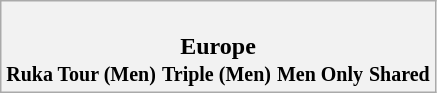<table class="wikitable" style="text-align:center">
<tr>
<th colspan="5"><br>Europe
<br> <small><strong>Ruka Tour (Men)</strong></small>
 <small><strong>Triple (Men)</strong></small>
 <small><strong>Men Only</strong></small>
 <small><strong>Shared</strong></small></th>
</tr>
</table>
